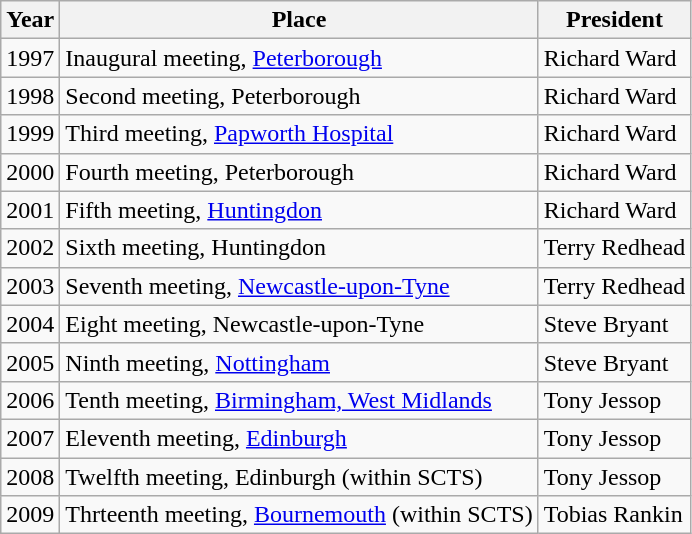<table class="wikitable sortable">
<tr>
<th>Year</th>
<th>Place</th>
<th>President</th>
</tr>
<tr>
<td>1997</td>
<td>Inaugural meeting, <a href='#'>Peterborough</a></td>
<td>Richard Ward</td>
</tr>
<tr>
<td>1998</td>
<td>Second meeting, Peterborough</td>
<td>Richard Ward</td>
</tr>
<tr>
<td>1999</td>
<td>Third meeting, <a href='#'>Papworth Hospital</a></td>
<td>Richard Ward</td>
</tr>
<tr>
<td>2000</td>
<td>Fourth meeting, Peterborough</td>
<td>Richard Ward</td>
</tr>
<tr>
<td>2001</td>
<td>Fifth meeting, <a href='#'>Huntingdon</a></td>
<td>Richard Ward</td>
</tr>
<tr>
<td>2002</td>
<td>Sixth meeting, Huntingdon</td>
<td>Terry Redhead</td>
</tr>
<tr>
<td>2003</td>
<td>Seventh meeting, <a href='#'>Newcastle-upon-Tyne</a></td>
<td>Terry Redhead</td>
</tr>
<tr>
<td>2004</td>
<td>Eight meeting, Newcastle-upon-Tyne</td>
<td>Steve Bryant</td>
</tr>
<tr>
<td>2005</td>
<td>Ninth meeting, <a href='#'>Nottingham</a></td>
<td>Steve Bryant</td>
</tr>
<tr>
<td>2006</td>
<td>Tenth meeting, <a href='#'>Birmingham, West Midlands</a></td>
<td>Tony Jessop</td>
</tr>
<tr>
<td>2007</td>
<td>Eleventh meeting, <a href='#'>Edinburgh</a></td>
<td>Tony Jessop</td>
</tr>
<tr>
<td>2008</td>
<td>Twelfth meeting, Edinburgh (within SCTS)</td>
<td>Tony Jessop</td>
</tr>
<tr>
<td>2009</td>
<td>Thrteenth meeting, <a href='#'>Bournemouth</a> (within SCTS)</td>
<td>Tobias Rankin</td>
</tr>
</table>
